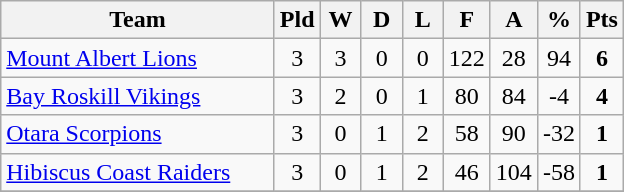<table class="wikitable" style="text-align:center;">
<tr>
<th width=175>Team</th>
<th width=20 abbr="Played">Pld</th>
<th width=20 abbr="Won">W</th>
<th width=20 abbr="Drawn">D</th>
<th width=20 abbr="Lost">L</th>
<th width=20 abbr="For">F</th>
<th width=20 abbr="Against">A</th>
<th width=20 abbr="Points">%</th>
<th width=20 abbr="Points">Pts</th>
</tr>
<tr>
<td style="text-align:left;"><a href='#'>Mount Albert Lions</a></td>
<td>3</td>
<td>3</td>
<td>0</td>
<td>0</td>
<td>122</td>
<td>28</td>
<td>94</td>
<td><strong>6</strong></td>
</tr>
<tr>
<td style="text-align:left;"><a href='#'>Bay Roskill Vikings</a></td>
<td>3</td>
<td>2</td>
<td>0</td>
<td>1</td>
<td>80</td>
<td>84</td>
<td>-4</td>
<td><strong>4</strong></td>
</tr>
<tr>
<td style="text-align:left;"><a href='#'>Otara Scorpions</a></td>
<td>3</td>
<td>0</td>
<td>1</td>
<td>2</td>
<td>58</td>
<td>90</td>
<td>-32</td>
<td><strong>1</strong></td>
</tr>
<tr>
<td style="text-align:left;"><a href='#'>Hibiscus Coast Raiders</a></td>
<td>3</td>
<td>0</td>
<td>1</td>
<td>2</td>
<td>46</td>
<td>104</td>
<td>-58</td>
<td><strong>1</strong></td>
</tr>
<tr>
</tr>
</table>
